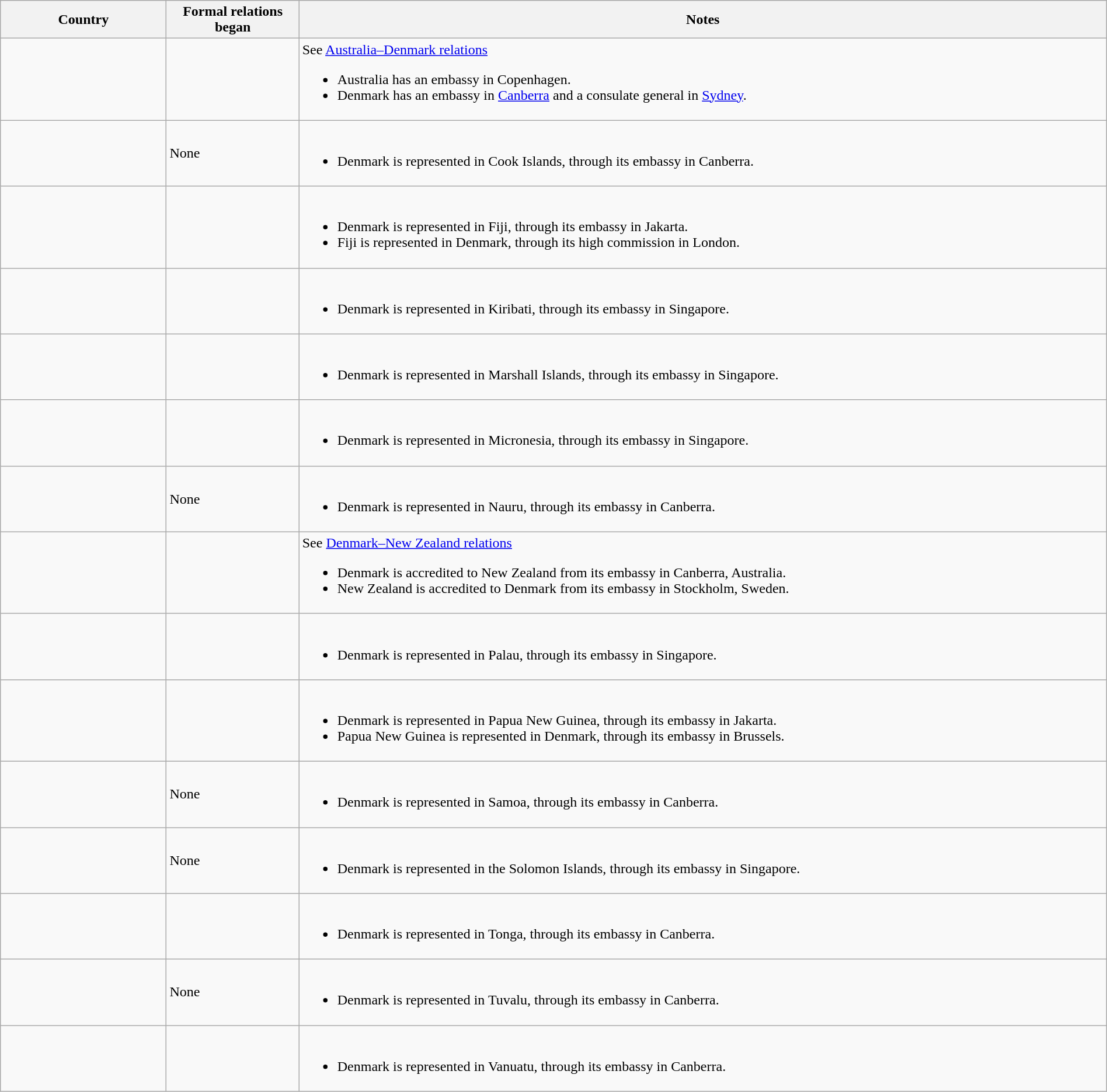<table class="wikitable sortable" border="1" style="width:100%; margin:auto;">
<tr>
<th width="15%">Country</th>
<th width="12%">Formal relations began</th>
<th>Notes</th>
</tr>
<tr -valign="top">
<td></td>
<td></td>
<td>See <a href='#'>Australia–Denmark relations</a><br><ul><li>Australia has an embassy in Copenhagen.</li><li>Denmark has an embassy in <a href='#'>Canberra</a> and a consulate general in <a href='#'>Sydney</a>.</li></ul></td>
</tr>
<tr -valign="top">
<td></td>
<td>None</td>
<td><br><ul><li>Denmark is represented in Cook Islands, through its embassy in Canberra.</li></ul></td>
</tr>
<tr -valign="top">
<td></td>
<td></td>
<td><br><ul><li>Denmark is represented in Fiji, through its embassy in Jakarta.</li><li>Fiji is represented in Denmark, through its high commission in London.</li></ul></td>
</tr>
<tr -valign="top">
<td></td>
<td></td>
<td><br><ul><li>Denmark is represented in Kiribati, through its embassy in Singapore.</li></ul></td>
</tr>
<tr -valign="top">
<td></td>
<td></td>
<td><br><ul><li>Denmark is represented in Marshall Islands, through its embassy in Singapore.</li></ul></td>
</tr>
<tr -valign="top">
<td></td>
<td></td>
<td><br><ul><li>Denmark is represented in Micronesia, through its embassy in Singapore.</li></ul></td>
</tr>
<tr -valign="top">
<td></td>
<td>None</td>
<td><br><ul><li>Denmark is represented in Nauru, through its embassy in Canberra.</li></ul></td>
</tr>
<tr -valign="top">
<td></td>
<td></td>
<td>See <a href='#'>Denmark–New Zealand relations</a><br><ul><li>Denmark is accredited to New Zealand from its embassy in Canberra, Australia.</li><li>New Zealand is accredited to Denmark from its embassy in Stockholm, Sweden.</li></ul></td>
</tr>
<tr -valign="top">
<td></td>
<td></td>
<td><br><ul><li>Denmark is represented in Palau, through its embassy in Singapore.</li></ul></td>
</tr>
<tr -valign="top">
<td></td>
<td></td>
<td><br><ul><li>Denmark is represented in Papua New Guinea, through its embassy in Jakarta.</li><li>Papua New Guinea is represented in Denmark, through its embassy in Brussels.</li></ul></td>
</tr>
<tr -valign="top">
<td></td>
<td>None</td>
<td><br><ul><li>Denmark is represented in Samoa, through its embassy in Canberra.</li></ul></td>
</tr>
<tr -valign="top">
<td></td>
<td>None</td>
<td><br><ul><li>Denmark is represented in the Solomon Islands, through its embassy in Singapore.</li></ul></td>
</tr>
<tr -valign="top">
<td></td>
<td></td>
<td><br><ul><li>Denmark is represented in Tonga, through its embassy in Canberra.</li></ul></td>
</tr>
<tr -valign="top">
<td></td>
<td>None</td>
<td><br><ul><li>Denmark is represented in Tuvalu, through its embassy in Canberra.</li></ul></td>
</tr>
<tr -valign="top">
<td></td>
<td></td>
<td><br><ul><li>Denmark is represented in Vanuatu, through its embassy in Canberra.</li></ul></td>
</tr>
</table>
